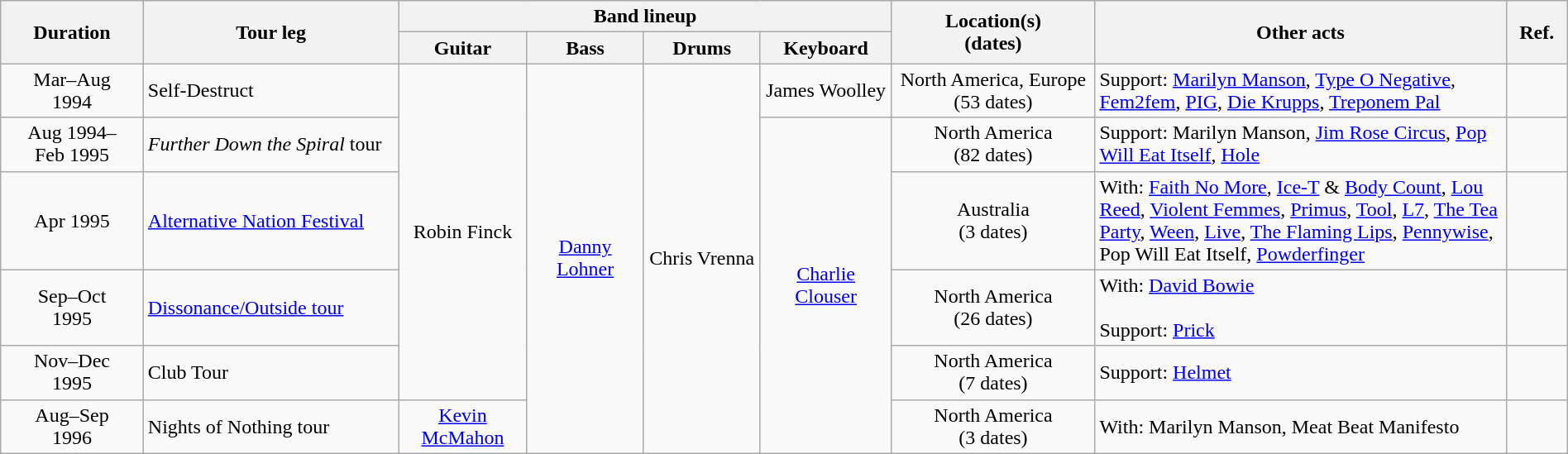<table class="wikitable" style="width:100%">
<tr>
<th width="75" rowspan="2">Duration</th>
<th width="140" rowspan="2">Tour leg</th>
<th colspan="4">Band lineup</th>
<th width="110" rowspan="2">Location(s)<br>(dates)</th>
<th width="230" rowspan="2">Other acts</th>
<th width="15" rowspan="2">Ref.</th>
</tr>
<tr>
<th width="60">Guitar</th>
<th width="60">Bass</th>
<th width="60">Drums</th>
<th width="60">Keyboard</th>
</tr>
<tr>
<td align="center">Mar–Aug<br>1994</td>
<td>Self-Destruct</td>
<td rowspan="6" align="center">Robin Finck</td>
<td rowspan="7" align="center"><a href='#'>Danny Lohner</a></td>
<td rowspan="7" align="center">Chris Vrenna</td>
<td rowspan="2" align="center">James Woolley</td>
<td align="center">North America, Europe<br>(53 dates)</td>
<td>Support: <a href='#'>Marilyn Manson</a>, <a href='#'>Type O Negative</a>, <a href='#'>Fem2fem</a>, <a href='#'>PIG</a>, <a href='#'>Die Krupps</a>, <a href='#'>Treponem Pal</a></td>
<td align="center"><br></td>
</tr>
<tr>
<td rowspan="2" align="center">Aug 1994–<br>Feb 1995</td>
<td rowspan="2"><em>Further Down the Spiral</em> tour</td>
<td rowspan="2" align="center">North America<br>(82 dates)</td>
<td rowspan="2">Support: Marilyn Manson, <a href='#'>Jim Rose Circus</a>, <a href='#'>Pop Will Eat Itself</a>, <a href='#'>Hole</a></td>
<td rowspan="2" align="center"></td>
</tr>
<tr>
<td rowspan="5" align="center"><a href='#'>Charlie Clouser</a></td>
</tr>
<tr>
<td align="center">Apr 1995</td>
<td><a href='#'>Alternative Nation Festival</a></td>
<td align="center">Australia<br>(3 dates)</td>
<td>With: <a href='#'>Faith No More</a>, <a href='#'>Ice-T</a> & <a href='#'>Body Count</a>, <a href='#'>Lou Reed</a>, <a href='#'>Violent Femmes</a>, <a href='#'>Primus</a>, <a href='#'>Tool</a>, <a href='#'>L7</a>, <a href='#'>The Tea Party</a>, <a href='#'>Ween</a>, <a href='#'>Live</a>, <a href='#'>The Flaming Lips</a>, <a href='#'>Pennywise</a>, Pop Will Eat Itself, <a href='#'>Powderfinger</a></td>
<td align="center"></td>
</tr>
<tr>
<td align="center">Sep–Oct<br>1995</td>
<td><a href='#'>Dissonance/Outside tour</a></td>
<td align="center">North America<br>(26 dates)</td>
<td>With: <a href='#'>David Bowie</a><br><br>Support: <a href='#'>Prick</a></td>
<td align="center"></td>
</tr>
<tr>
<td align="center">Nov–Dec<br>1995</td>
<td>Club Tour</td>
<td align="center">North America<br>(7 dates)</td>
<td>Support: <a href='#'>Helmet</a></td>
<td align="center"></td>
</tr>
<tr>
<td align="center">Aug–Sep<br>1996</td>
<td>Nights of Nothing tour</td>
<td align="center"><a href='#'>Kevin McMahon</a></td>
<td align="center">North America<br>(3 dates)</td>
<td>With: Marilyn Manson, Meat Beat Manifesto</td>
<td align="center"><br></td>
</tr>
</table>
